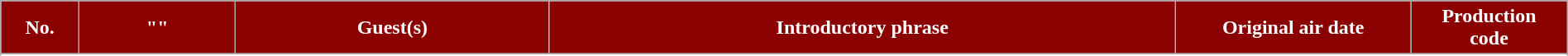<table class="wikitable plainrowheaders" style="width:100%; margin:auto;">
<tr>
<th style="background-color: #8B0000; color:#ffffff" width=5%><abbr>No.</abbr></th>
<th style="background-color: #8B0000; color:#ffffff" width=10%>"<a href='#'></a>"</th>
<th style="background-color: #8B0000; color:#ffffff" width=20%>Guest(s)</th>
<th style="background-color: #8B0000; color:#ffffff" width=40%>Introductory phrase</th>
<th style="background-color: #8B0000; color:#ffffff" width=15%>Original air date</th>
<th style="background-color: #8B0000; color:#ffffff" width=10%>Production <br> code</th>
</tr>
<tr>
</tr>
<tr>
</tr>
<tr>
</tr>
<tr>
</tr>
<tr>
</tr>
<tr>
</tr>
<tr>
</tr>
<tr>
</tr>
<tr>
</tr>
<tr>
</tr>
<tr>
</tr>
<tr>
</tr>
<tr>
</tr>
<tr>
</tr>
<tr>
</tr>
</table>
